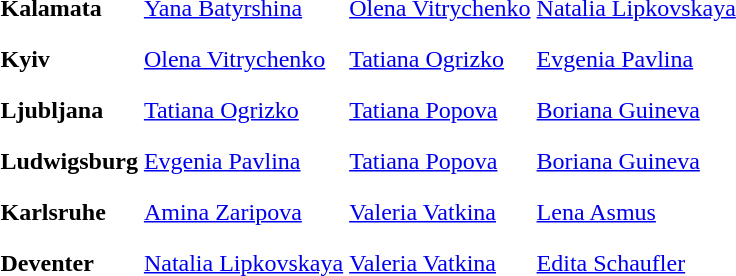<table>
<tr>
<th scope=row style="text-align:left">Kalamata</th>
<td style="height:30px;"> <a href='#'>Yana Batyrshina</a></td>
<td style="height:30px;"> <a href='#'>Olena Vitrychenko</a></td>
<td style="height:30px;"> <a href='#'>Natalia Lipkovskaya</a></td>
</tr>
<tr>
<th scope=row style="text-align:left">Kyiv</th>
<td style="height:30px;"> <a href='#'>Olena Vitrychenko</a></td>
<td style="height:30px;"> <a href='#'>Tatiana Ogrizko</a></td>
<td style="height:30px;"> <a href='#'>Evgenia Pavlina</a></td>
</tr>
<tr>
<th scope=row style="text-align:left">Ljubljana</th>
<td style="height:30px;"> <a href='#'>Tatiana Ogrizko</a></td>
<td style="height:30px;"> <a href='#'>Tatiana Popova</a></td>
<td style="height:30px;"> <a href='#'>Boriana Guineva</a></td>
</tr>
<tr>
<th scope=row style="text-align:left">Ludwigsburg</th>
<td style="height:30px;"> <a href='#'>Evgenia Pavlina</a></td>
<td style="height:30px;"> <a href='#'>Tatiana Popova</a></td>
<td style="height:30px;"> <a href='#'>Boriana Guineva</a></td>
</tr>
<tr>
<th scope=row style="text-align:left">Karlsruhe</th>
<td style="height:30px;"> <a href='#'>Amina Zaripova</a></td>
<td style="height:30px;"> <a href='#'>Valeria Vatkina</a></td>
<td style="height:30px;"> <a href='#'>Lena Asmus</a></td>
</tr>
<tr>
<th scope=row style="text-align:left">Deventer</th>
<td style="height:30px;"> <a href='#'>Natalia Lipkovskaya</a></td>
<td style="height:30px;"> <a href='#'>Valeria Vatkina</a></td>
<td style="height:30px;"> <a href='#'>Edita Schaufler</a></td>
</tr>
<tr>
</tr>
</table>
